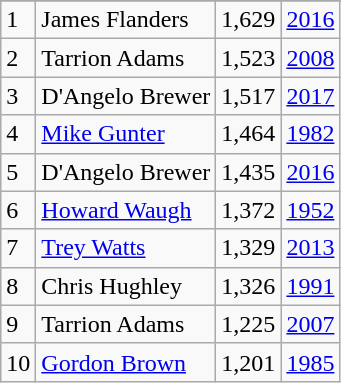<table class="wikitable">
<tr>
</tr>
<tr>
<td>1</td>
<td>James Flanders</td>
<td>1,629</td>
<td><a href='#'>2016</a></td>
</tr>
<tr>
<td>2</td>
<td>Tarrion Adams</td>
<td>1,523</td>
<td><a href='#'>2008</a></td>
</tr>
<tr>
<td>3</td>
<td>D'Angelo Brewer</td>
<td>1,517</td>
<td><a href='#'>2017</a></td>
</tr>
<tr>
<td>4</td>
<td><a href='#'>Mike Gunter</a></td>
<td>1,464</td>
<td><a href='#'>1982</a></td>
</tr>
<tr>
<td>5</td>
<td>D'Angelo Brewer</td>
<td>1,435</td>
<td><a href='#'>2016</a></td>
</tr>
<tr>
<td>6</td>
<td><a href='#'>Howard Waugh</a></td>
<td>1,372</td>
<td><a href='#'>1952</a></td>
</tr>
<tr>
<td>7</td>
<td><a href='#'>Trey Watts</a></td>
<td>1,329</td>
<td><a href='#'>2013</a></td>
</tr>
<tr>
<td>8</td>
<td>Chris Hughley</td>
<td>1,326</td>
<td><a href='#'>1991</a></td>
</tr>
<tr>
<td>9</td>
<td>Tarrion Adams</td>
<td>1,225</td>
<td><a href='#'>2007</a></td>
</tr>
<tr>
<td>10</td>
<td><a href='#'>Gordon Brown</a></td>
<td>1,201</td>
<td><a href='#'>1985</a></td>
</tr>
</table>
